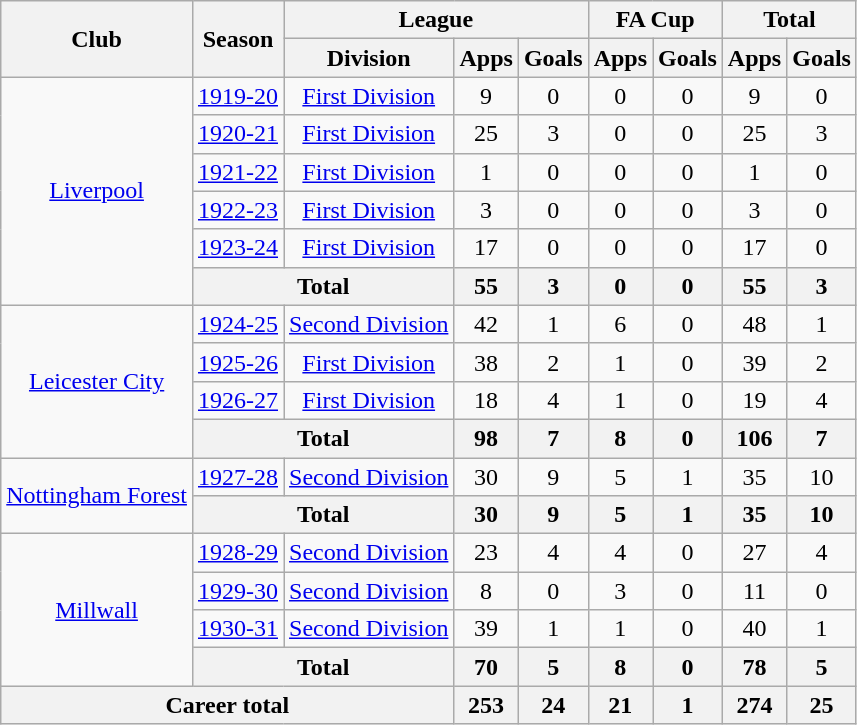<table class="wikitable" style="text-align: center;">
<tr>
<th rowspan="2">Club</th>
<th rowspan="2">Season</th>
<th colspan="3">League</th>
<th colspan="2">FA Cup</th>
<th colspan="2">Total</th>
</tr>
<tr>
<th>Division</th>
<th>Apps</th>
<th>Goals</th>
<th>Apps</th>
<th>Goals</th>
<th>Apps</th>
<th>Goals</th>
</tr>
<tr>
<td rowspan="6"><a href='#'>Liverpool</a></td>
<td><a href='#'>1919-20</a></td>
<td><a href='#'>First Division</a></td>
<td>9</td>
<td>0</td>
<td>0</td>
<td>0</td>
<td>9</td>
<td>0</td>
</tr>
<tr>
<td><a href='#'>1920-21</a></td>
<td><a href='#'>First Division</a></td>
<td>25</td>
<td>3</td>
<td>0</td>
<td>0</td>
<td>25</td>
<td>3</td>
</tr>
<tr>
<td><a href='#'>1921-22</a></td>
<td><a href='#'>First Division</a></td>
<td>1</td>
<td>0</td>
<td>0</td>
<td>0</td>
<td>1</td>
<td>0</td>
</tr>
<tr>
<td><a href='#'>1922-23</a></td>
<td><a href='#'>First Division</a></td>
<td>3</td>
<td>0</td>
<td>0</td>
<td>0</td>
<td>3</td>
<td>0</td>
</tr>
<tr>
<td><a href='#'>1923-24</a></td>
<td><a href='#'>First Division</a></td>
<td>17</td>
<td>0</td>
<td>0</td>
<td>0</td>
<td>17</td>
<td>0</td>
</tr>
<tr>
<th colspan="2">Total</th>
<th>55</th>
<th>3</th>
<th>0</th>
<th>0</th>
<th>55</th>
<th>3</th>
</tr>
<tr>
<td rowspan="4"><a href='#'>Leicester City</a></td>
<td><a href='#'>1924-25</a></td>
<td><a href='#'>Second Division</a></td>
<td>42</td>
<td>1</td>
<td>6</td>
<td>0</td>
<td>48</td>
<td>1</td>
</tr>
<tr>
<td><a href='#'>1925-26</a></td>
<td><a href='#'>First Division</a></td>
<td>38</td>
<td>2</td>
<td>1</td>
<td>0</td>
<td>39</td>
<td>2</td>
</tr>
<tr>
<td><a href='#'>1926-27</a></td>
<td><a href='#'>First Division</a></td>
<td>18</td>
<td>4</td>
<td>1</td>
<td>0</td>
<td>19</td>
<td>4</td>
</tr>
<tr>
<th colspan="2">Total</th>
<th>98</th>
<th>7</th>
<th>8</th>
<th>0</th>
<th>106</th>
<th>7</th>
</tr>
<tr>
<td rowspan="2"><a href='#'>Nottingham Forest</a></td>
<td><a href='#'>1927-28</a></td>
<td><a href='#'>Second Division</a></td>
<td>30</td>
<td>9</td>
<td>5</td>
<td>1</td>
<td>35</td>
<td>10</td>
</tr>
<tr>
<th colspan="2">Total</th>
<th>30</th>
<th>9</th>
<th>5</th>
<th>1</th>
<th>35</th>
<th>10</th>
</tr>
<tr>
<td rowspan="4"><a href='#'>Millwall</a></td>
<td><a href='#'>1928-29</a></td>
<td><a href='#'>Second Division</a></td>
<td>23</td>
<td>4</td>
<td>4</td>
<td>0</td>
<td>27</td>
<td>4</td>
</tr>
<tr>
<td><a href='#'>1929-30</a></td>
<td><a href='#'>Second Division</a></td>
<td>8</td>
<td>0</td>
<td>3</td>
<td>0</td>
<td>11</td>
<td>0</td>
</tr>
<tr>
<td><a href='#'>1930-31</a></td>
<td><a href='#'>Second Division</a></td>
<td>39</td>
<td>1</td>
<td>1</td>
<td>0</td>
<td>40</td>
<td>1</td>
</tr>
<tr>
<th colspan="2">Total</th>
<th>70</th>
<th>5</th>
<th>8</th>
<th>0</th>
<th>78</th>
<th>5</th>
</tr>
<tr>
<th colspan="3">Career total</th>
<th>253</th>
<th>24</th>
<th>21</th>
<th>1</th>
<th>274</th>
<th>25</th>
</tr>
</table>
